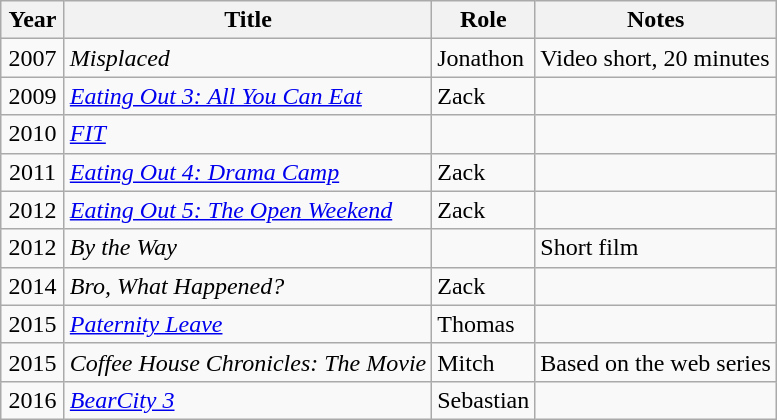<table class="wikitable sortable">
<tr>
<th width="35">Year</th>
<th>Title</th>
<th>Role</th>
<th>Notes</th>
</tr>
<tr valign="top">
<td align="center">2007</td>
<td><em>Misplaced</em></td>
<td>Jonathon</td>
<td>Video short, 20 minutes</td>
</tr>
<tr valign="top">
<td align="center">2009</td>
<td><em><a href='#'>Eating Out 3: All You Can Eat</a></em></td>
<td>Zack</td>
<td></td>
</tr>
<tr valign="top">
<td align="center">2010</td>
<td><em><a href='#'>FIT</a></em></td>
<td></td>
<td></td>
</tr>
<tr valign="top">
<td align="center">2011</td>
<td><em><a href='#'>Eating Out 4: Drama Camp</a></em></td>
<td>Zack</td>
<td></td>
</tr>
<tr valign="top">
<td align="center">2012</td>
<td><em><a href='#'>Eating Out 5: The Open Weekend</a></em></td>
<td>Zack</td>
<td></td>
</tr>
<tr valign="top">
<td align="center">2012</td>
<td><em>By the Way</em></td>
<td></td>
<td>Short film</td>
</tr>
<tr valign="top">
<td align="center">2014</td>
<td><em>Bro, What Happened?</em></td>
<td>Zack</td>
<td></td>
</tr>
<tr valign="top">
<td align="center">2015</td>
<td><em><a href='#'>Paternity Leave</a></em></td>
<td>Thomas</td>
<td></td>
</tr>
<tr valign="top">
<td align="center">2015</td>
<td><em>Coffee House Chronicles: The Movie</em></td>
<td>Mitch</td>
<td>Based on the web series</td>
</tr>
<tr valign="top">
<td align="center">2016</td>
<td><em><a href='#'>BearCity 3</a></em></td>
<td>Sebastian</td>
<td></td>
</tr>
</table>
